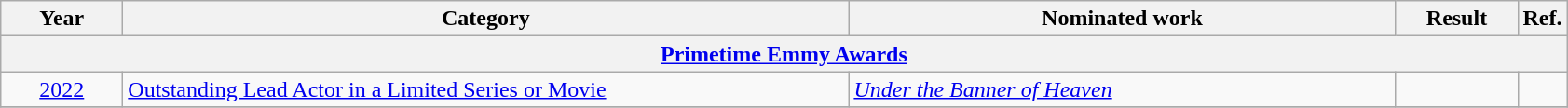<table class=wikitable>
<tr>
<th scope="col" style="width:5em;">Year</th>
<th scope="col" style="width:32em;">Category</th>
<th scope="col" style="width:24em;">Nominated work</th>
<th scope="col" style="width:5em;">Result</th>
<th>Ref.</th>
</tr>
<tr>
<th colspan=5><a href='#'>Primetime Emmy Awards</a></th>
</tr>
<tr>
<td style="text-align:center;"><a href='#'>2022</a></td>
<td><a href='#'>Outstanding Lead Actor in a Limited Series or Movie</a></td>
<td><em><a href='#'>Under the Banner of Heaven</a></em></td>
<td></td>
<td style="text-align:center;"></td>
</tr>
<tr>
</tr>
</table>
